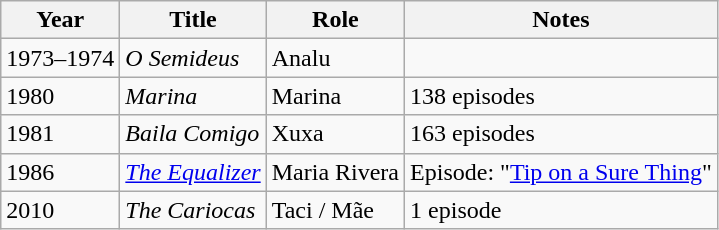<table class="wikitable sortable">
<tr>
<th>Year</th>
<th>Title</th>
<th>Role</th>
<th class="unsortable">Notes</th>
</tr>
<tr>
<td>1973–1974</td>
<td><em>O Semideus</em></td>
<td>Analu</td>
<td></td>
</tr>
<tr>
<td>1980</td>
<td><em>Marina</em></td>
<td>Marina</td>
<td>138 episodes</td>
</tr>
<tr>
<td>1981</td>
<td><em>Baila Comigo</em></td>
<td>Xuxa</td>
<td>163 episodes</td>
</tr>
<tr>
<td>1986</td>
<td><em><a href='#'>The Equalizer</a></em></td>
<td>Maria Rivera</td>
<td>Episode: "<a href='#'>Tip on a Sure Thing</a>"</td>
</tr>
<tr>
<td>2010</td>
<td><em>The Cariocas</em></td>
<td>Taci / Mãe</td>
<td>1 episode</td>
</tr>
</table>
